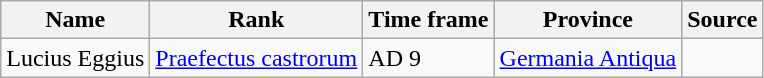<table class="wikitable">
<tr>
<th>Name</th>
<th>Rank</th>
<th>Time frame</th>
<th>Province</th>
<th>Source</th>
</tr>
<tr>
<td>Lucius Eggius</td>
<td><a href='#'>Praefectus castrorum</a></td>
<td>AD 9</td>
<td><a href='#'>Germania Antiqua</a></td>
<td><em></em></td>
</tr>
</table>
